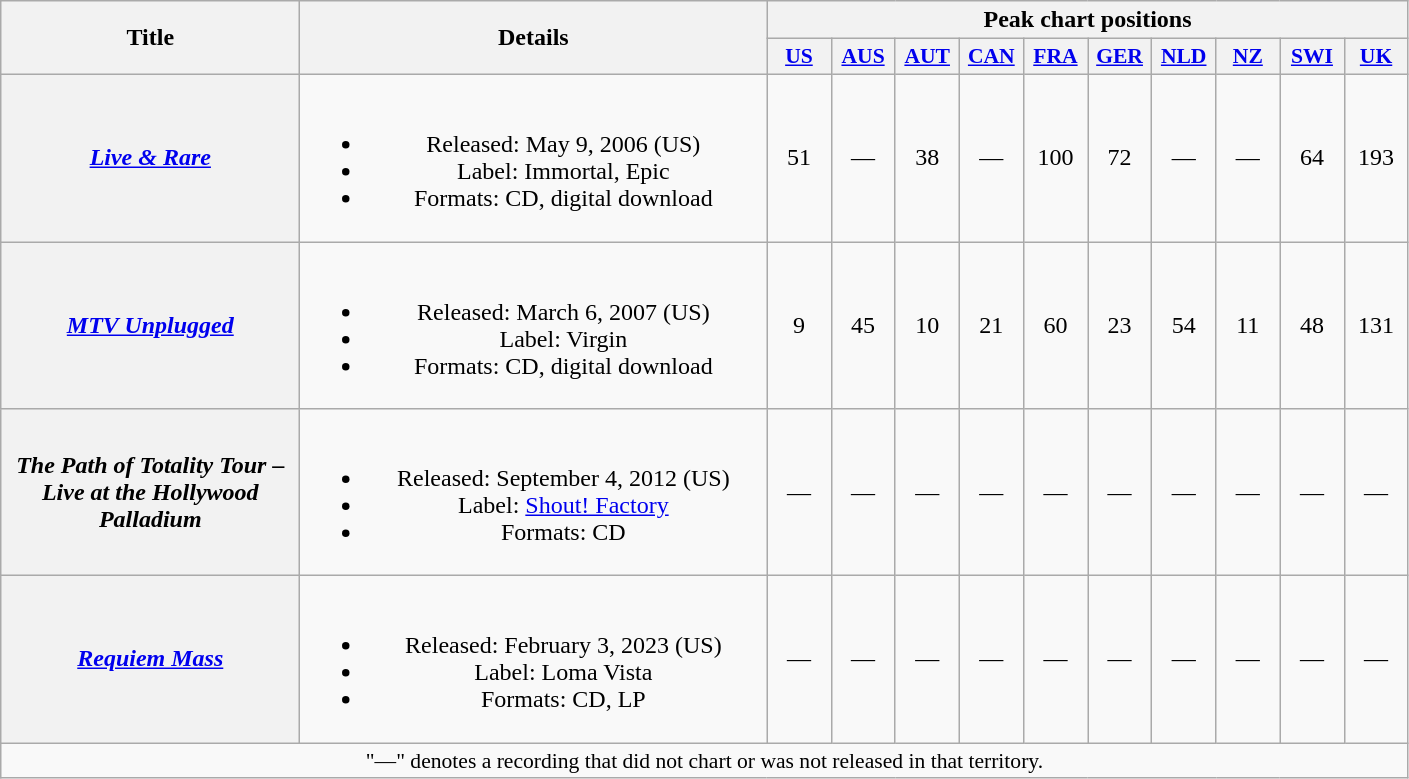<table class="wikitable plainrowheaders" style="text-align:center;">
<tr>
<th scope="col" rowspan="2" style="width:12em;">Title</th>
<th scope="col" rowspan="2" style="width:19em;">Details</th>
<th scope="col" colspan="10">Peak chart positions</th>
</tr>
<tr>
<th scope="col" style="width:2.5em;font-size:90%;"><a href='#'>US</a><br></th>
<th scope="col" style="width:2.5em;font-size:90%;"><a href='#'>AUS</a><br></th>
<th scope="col" style="width:2.5em;font-size:90%;"><a href='#'>AUT</a><br></th>
<th scope="col" style="width:2.5em;font-size:90%;"><a href='#'>CAN</a><br></th>
<th scope="col" style="width:2.5em;font-size:90%;"><a href='#'>FRA</a><br></th>
<th scope="col" style="width:2.5em;font-size:90%;"><a href='#'>GER</a><br></th>
<th scope="col" style="width:2.5em;font-size:90%;"><a href='#'>NLD</a><br></th>
<th scope="col" style="width:2.5em;font-size:90%;"><a href='#'>NZ</a><br></th>
<th scope="col" style="width:2.5em;font-size:90%;"><a href='#'>SWI</a><br></th>
<th scope="col" style="width:2.5em;font-size:90%;"><a href='#'>UK</a><br></th>
</tr>
<tr>
<th scope="row"><em><a href='#'>Live & Rare</a></em></th>
<td><br><ul><li>Released: May 9, 2006 <span>(US)</span></li><li>Label: Immortal, Epic</li><li>Formats: CD, digital download</li></ul></td>
<td>51</td>
<td>—</td>
<td>38</td>
<td>—</td>
<td>100</td>
<td>72</td>
<td>—</td>
<td>—</td>
<td>64</td>
<td>193</td>
</tr>
<tr>
<th scope="row"><em><a href='#'>MTV Unplugged</a></em></th>
<td><br><ul><li>Released: March 6, 2007 <span>(US)</span></li><li>Label: Virgin</li><li>Formats: CD, digital download</li></ul></td>
<td>9</td>
<td>45</td>
<td>10</td>
<td>21</td>
<td>60</td>
<td>23</td>
<td>54</td>
<td>11</td>
<td>48</td>
<td>131</td>
</tr>
<tr>
<th scope="row"><em>The Path of Totality Tour – Live at the Hollywood Palladium</em></th>
<td><br><ul><li>Released: September 4, 2012 <span>(US)</span></li><li>Label: <a href='#'>Shout! Factory</a></li><li>Formats: CD</li></ul></td>
<td>—</td>
<td>—</td>
<td>—</td>
<td>—</td>
<td>—</td>
<td>—</td>
<td>—</td>
<td>—</td>
<td>—</td>
<td>—</td>
</tr>
<tr>
<th scope="row"><em><a href='#'>Requiem Mass</a></em></th>
<td><br><ul><li>Released: February 3, 2023 <span>(US)</span></li><li>Label: Loma Vista</li><li>Formats: CD, LP</li></ul></td>
<td>—</td>
<td>—</td>
<td>—</td>
<td>—</td>
<td>—</td>
<td>—</td>
<td>—</td>
<td>—</td>
<td>—</td>
<td>—</td>
</tr>
<tr>
<td colspan="15" style="font-size:90%">"—" denotes a recording that did not chart or was not released in that territory.</td>
</tr>
</table>
